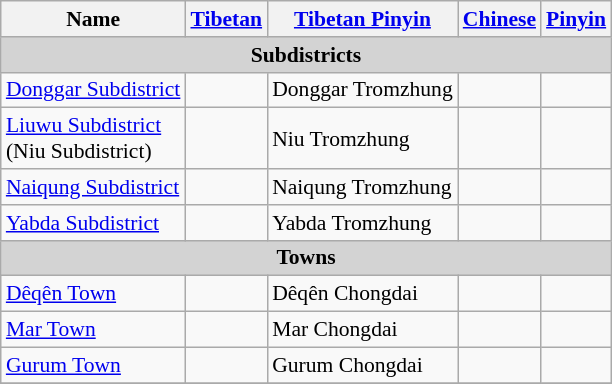<table class="wikitable"  style="font-size:90%; margin:auto;">
<tr>
<th>Name</th>
<th><a href='#'>Tibetan</a></th>
<th><a href='#'>Tibetan Pinyin</a></th>
<th><a href='#'>Chinese</a></th>
<th><a href='#'>Pinyin</a></th>
</tr>
<tr --------->
<td colspan="5"  style="text-align:center; background:#d3d3d3;"><strong>Subdistricts</strong></td>
</tr>
<tr --------->
<td><a href='#'>Donggar Subdistrict</a></td>
<td></td>
<td>Donggar Tromzhung</td>
<td></td>
<td></td>
</tr>
<tr>
<td><a href='#'>Liuwu Subdistrict</a><br>(Niu Subdistrict)</td>
<td></td>
<td>Niu Tromzhung</td>
<td></td>
<td></td>
</tr>
<tr>
<td><a href='#'>Naiqung Subdistrict</a></td>
<td></td>
<td>Naiqung Tromzhung</td>
<td></td>
<td></td>
</tr>
<tr>
<td><a href='#'>Yabda Subdistrict</a></td>
<td></td>
<td>Yabda Tromzhung</td>
<td></td>
<td></td>
</tr>
<tr --------->
<td colspan="5"  style="text-align:center; background:#d3d3d3;"><strong>Towns</strong></td>
</tr>
<tr --------->
<td><a href='#'>Dêqên Town</a></td>
<td></td>
<td>Dêqên Chongdai</td>
<td></td>
<td></td>
</tr>
<tr>
<td><a href='#'>Mar Town</a></td>
<td></td>
<td>Mar Chongdai</td>
<td></td>
<td></td>
</tr>
<tr>
<td><a href='#'>Gurum Town</a></td>
<td></td>
<td>Gurum Chongdai</td>
<td></td>
<td></td>
</tr>
<tr>
</tr>
</table>
